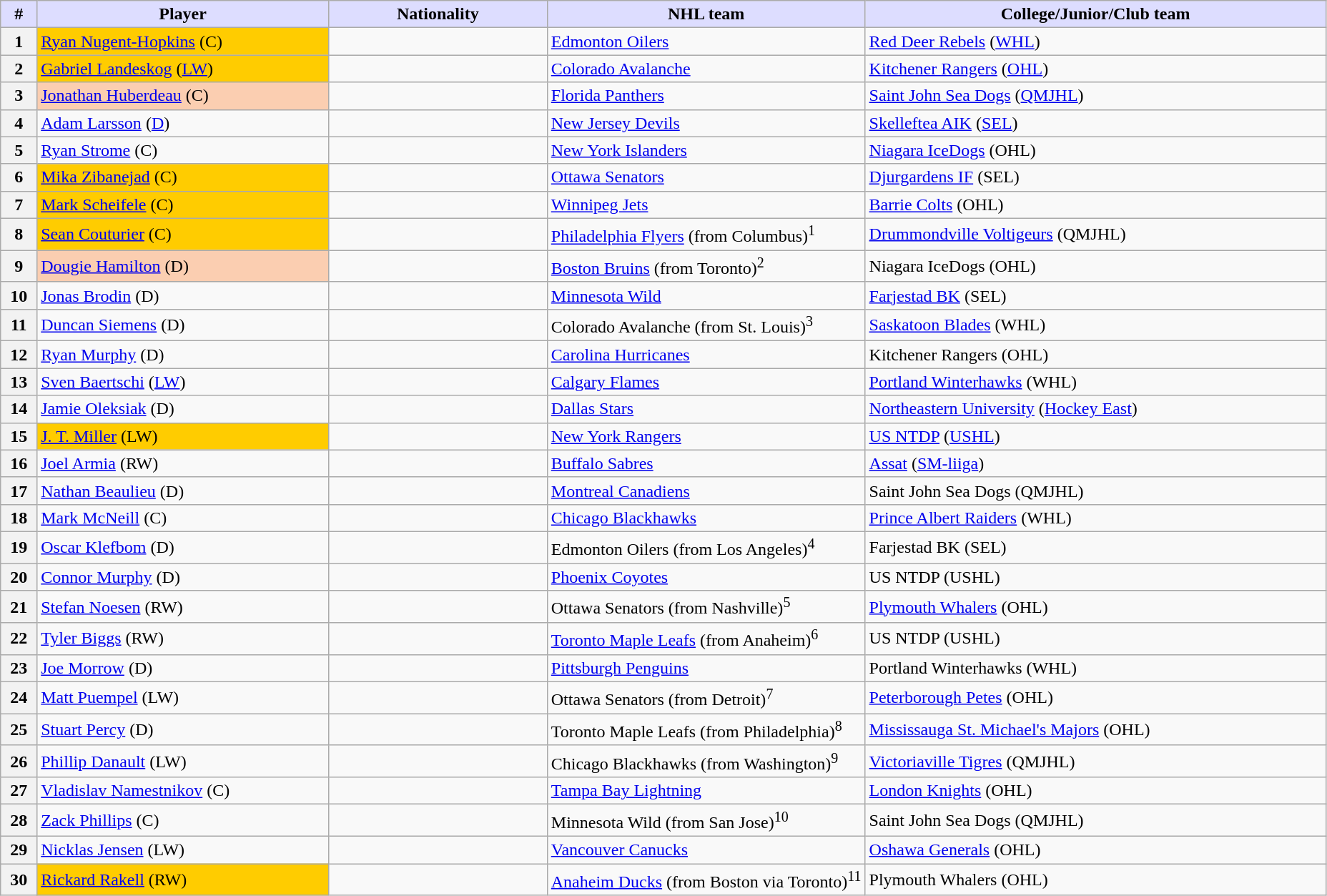<table class="wikitable">
<tr>
<th style="background:#ddf; width:2.75%;">#</th>
<th style="background:#ddf; width:22.0%;">Player</th>
<th style="background:#ddf; width:16.5%;">Nationality</th>
<th style="background:#ddf; width:24.0%;">NHL team</th>
<th style="background:#ddf; width:100.0%;">College/Junior/Club team</th>
</tr>
<tr>
<th>1</th>
<td bgcolor="#FFCC00"><a href='#'>Ryan Nugent-Hopkins</a> (C)</td>
<td></td>
<td><a href='#'>Edmonton Oilers</a></td>
<td><a href='#'>Red Deer Rebels</a> (<a href='#'>WHL</a>)</td>
</tr>
<tr>
<th>2</th>
<td bgcolor="#FFCC00"><a href='#'>Gabriel Landeskog</a> (<a href='#'>LW</a>)</td>
<td></td>
<td><a href='#'>Colorado Avalanche</a></td>
<td><a href='#'>Kitchener Rangers</a> (<a href='#'>OHL</a>)</td>
</tr>
<tr>
<th>3</th>
<td bgcolor="#FBCEB1"><a href='#'>Jonathan Huberdeau</a> (C)</td>
<td></td>
<td><a href='#'>Florida Panthers</a></td>
<td><a href='#'>Saint John Sea Dogs</a> (<a href='#'>QMJHL</a>)</td>
</tr>
<tr>
<th>4</th>
<td><a href='#'>Adam Larsson</a> (<a href='#'>D</a>)</td>
<td></td>
<td><a href='#'>New Jersey Devils</a></td>
<td><a href='#'>Skelleftea AIK</a> (<a href='#'>SEL</a>)</td>
</tr>
<tr>
<th>5</th>
<td><a href='#'>Ryan Strome</a> (C)</td>
<td></td>
<td><a href='#'>New York Islanders</a></td>
<td><a href='#'>Niagara IceDogs</a> (OHL)</td>
</tr>
<tr>
<th>6</th>
<td bgcolor="#FFCC00"><a href='#'>Mika Zibanejad</a> (C)</td>
<td></td>
<td><a href='#'>Ottawa Senators</a></td>
<td><a href='#'>Djurgardens IF</a> (SEL)</td>
</tr>
<tr>
<th>7</th>
<td bgcolor="#FFCC00"><a href='#'>Mark Scheifele</a> (C)</td>
<td></td>
<td><a href='#'>Winnipeg Jets</a></td>
<td><a href='#'>Barrie Colts</a> (OHL)</td>
</tr>
<tr>
<th>8</th>
<td bgcolor="#FFCC00"><a href='#'>Sean Couturier</a> (C)</td>
<td></td>
<td><a href='#'>Philadelphia Flyers</a> (from Columbus)<sup>1</sup></td>
<td><a href='#'>Drummondville Voltigeurs</a> (QMJHL)</td>
</tr>
<tr>
<th>9</th>
<td bgcolor="#FBCEB1"><a href='#'>Dougie Hamilton</a> (D)</td>
<td></td>
<td><a href='#'>Boston Bruins</a> (from Toronto)<sup>2</sup></td>
<td>Niagara IceDogs (OHL)</td>
</tr>
<tr>
<th>10</th>
<td><a href='#'>Jonas Brodin</a> (D)</td>
<td></td>
<td><a href='#'>Minnesota Wild</a></td>
<td><a href='#'>Farjestad BK</a> (SEL)</td>
</tr>
<tr>
<th>11</th>
<td><a href='#'>Duncan Siemens</a> (D)</td>
<td></td>
<td>Colorado Avalanche (from St. Louis)<sup>3</sup></td>
<td><a href='#'>Saskatoon Blades</a> (WHL)</td>
</tr>
<tr>
<th>12</th>
<td><a href='#'>Ryan Murphy</a> (D)</td>
<td></td>
<td><a href='#'>Carolina Hurricanes</a></td>
<td>Kitchener Rangers (OHL)</td>
</tr>
<tr>
<th>13</th>
<td><a href='#'>Sven Baertschi</a> (<a href='#'>LW</a>)</td>
<td></td>
<td><a href='#'>Calgary Flames</a></td>
<td><a href='#'>Portland Winterhawks</a> (WHL)</td>
</tr>
<tr>
<th>14</th>
<td><a href='#'>Jamie Oleksiak</a> (D)</td>
<td></td>
<td><a href='#'>Dallas Stars</a></td>
<td><a href='#'>Northeastern University</a> (<a href='#'>Hockey East</a>)</td>
</tr>
<tr>
<th>15</th>
<td bgcolor="#FFCC00"><a href='#'>J. T. Miller</a> (LW)</td>
<td></td>
<td><a href='#'>New York Rangers</a></td>
<td><a href='#'>US NTDP</a> (<a href='#'>USHL</a>)</td>
</tr>
<tr>
<th>16</th>
<td><a href='#'>Joel Armia</a> (RW)</td>
<td></td>
<td><a href='#'>Buffalo Sabres</a></td>
<td><a href='#'>Assat</a> (<a href='#'>SM-liiga</a>)</td>
</tr>
<tr>
<th>17</th>
<td><a href='#'>Nathan Beaulieu</a> (D)</td>
<td></td>
<td><a href='#'>Montreal Canadiens</a></td>
<td>Saint John Sea Dogs (QMJHL)</td>
</tr>
<tr>
<th>18</th>
<td><a href='#'>Mark McNeill</a> (C)</td>
<td></td>
<td><a href='#'>Chicago Blackhawks</a></td>
<td><a href='#'>Prince Albert Raiders</a> (WHL)</td>
</tr>
<tr>
<th>19</th>
<td><a href='#'>Oscar Klefbom</a> (D)</td>
<td></td>
<td>Edmonton Oilers (from Los Angeles)<sup>4</sup></td>
<td>Farjestad BK (SEL)</td>
</tr>
<tr>
<th>20</th>
<td><a href='#'>Connor Murphy</a> (D)</td>
<td></td>
<td><a href='#'>Phoenix Coyotes</a></td>
<td>US NTDP (USHL)</td>
</tr>
<tr>
<th>21</th>
<td><a href='#'>Stefan Noesen</a> (RW)</td>
<td></td>
<td>Ottawa Senators (from Nashville)<sup>5</sup></td>
<td><a href='#'>Plymouth Whalers</a> (OHL)</td>
</tr>
<tr>
<th>22</th>
<td><a href='#'>Tyler Biggs</a> (RW)</td>
<td></td>
<td><a href='#'>Toronto Maple Leafs</a> (from Anaheim)<sup>6</sup></td>
<td>US NTDP (USHL)</td>
</tr>
<tr>
<th>23</th>
<td><a href='#'>Joe Morrow</a> (D)</td>
<td></td>
<td><a href='#'>Pittsburgh Penguins</a></td>
<td>Portland Winterhawks (WHL)</td>
</tr>
<tr>
<th>24</th>
<td><a href='#'>Matt Puempel</a> (LW)</td>
<td></td>
<td>Ottawa Senators (from Detroit)<sup>7</sup></td>
<td><a href='#'>Peterborough Petes</a> (OHL)</td>
</tr>
<tr>
<th>25</th>
<td><a href='#'>Stuart Percy</a> (D)</td>
<td></td>
<td>Toronto Maple Leafs (from Philadelphia)<sup>8</sup></td>
<td><a href='#'>Mississauga St. Michael's Majors</a> (OHL)</td>
</tr>
<tr>
<th>26</th>
<td><a href='#'>Phillip Danault</a> (LW)</td>
<td></td>
<td>Chicago Blackhawks (from Washington)<sup>9</sup></td>
<td><a href='#'>Victoriaville Tigres</a> (QMJHL)</td>
</tr>
<tr>
<th>27</th>
<td><a href='#'>Vladislav Namestnikov</a> (C)</td>
<td></td>
<td><a href='#'>Tampa Bay Lightning</a></td>
<td><a href='#'>London Knights</a> (OHL)</td>
</tr>
<tr>
<th>28</th>
<td><a href='#'>Zack Phillips</a> (C)</td>
<td></td>
<td>Minnesota Wild (from San Jose)<sup>10</sup></td>
<td>Saint John Sea Dogs (QMJHL)</td>
</tr>
<tr>
<th>29</th>
<td><a href='#'>Nicklas Jensen</a> (LW)</td>
<td></td>
<td><a href='#'>Vancouver Canucks</a></td>
<td><a href='#'>Oshawa Generals</a> (OHL)</td>
</tr>
<tr>
<th>30</th>
<td bgcolor="#FFCC00"><a href='#'>Rickard Rakell</a> (RW)</td>
<td></td>
<td><a href='#'>Anaheim Ducks</a> (from Boston via Toronto)<sup>11</sup></td>
<td>Plymouth Whalers (OHL)</td>
</tr>
</table>
